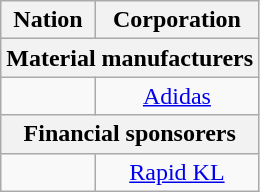<table class="wikitable" style="text-align: center">
<tr>
<th>Nation</th>
<th>Corporation</th>
</tr>
<tr>
<th colspan=2>Material manufacturers</th>
</tr>
<tr>
<td></td>
<td><a href='#'>Adidas</a></td>
</tr>
<tr>
<th colspan=2>Financial sponsorers</th>
</tr>
<tr>
<td></td>
<td><a href='#'>Rapid KL</a></td>
</tr>
</table>
